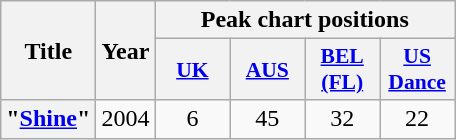<table class="wikitable plainrowheaders" style="text-align:center;">
<tr>
<th scope="col" rowspan="2">Title</th>
<th scope="col" rowspan="2">Year</th>
<th scope="col" colspan="4">Peak chart positions</th>
</tr>
<tr>
<th scope="col" style="width:3em;font-size:90%;"><a href='#'>UK</a><br></th>
<th scope="col" style="width:3em;font-size:90%;"><a href='#'>AUS</a><br></th>
<th scope="col" style="width:3em;font-size:90%;"><a href='#'>BEL (FL)</a><br></th>
<th scope="col" style="width:3em;font-size:90%;"><a href='#'>US<br>Dance</a><br></th>
</tr>
<tr>
<th scope="row">"<a href='#'>Shine</a>"</th>
<td>2004</td>
<td>6</td>
<td>45</td>
<td>32</td>
<td>22</td>
</tr>
</table>
